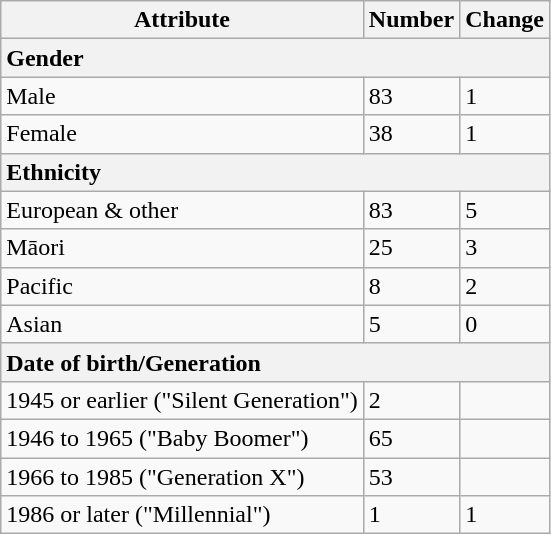<table class="wikitable">
<tr>
<th>Attribute</th>
<th>Number</th>
<th>Change</th>
</tr>
<tr>
<th colspan=3 style="text-align:left;">Gender</th>
</tr>
<tr>
<td>Male</td>
<td>83</td>
<td> 1</td>
</tr>
<tr>
<td>Female</td>
<td>38</td>
<td> 1</td>
</tr>
<tr>
<th colspan=3 style="text-align:left;">Ethnicity</th>
</tr>
<tr>
<td>European & other</td>
<td>83</td>
<td> 5</td>
</tr>
<tr>
<td>Māori</td>
<td>25</td>
<td> 3</td>
</tr>
<tr>
<td>Pacific</td>
<td>8</td>
<td> 2</td>
</tr>
<tr>
<td>Asian</td>
<td>5</td>
<td> 0</td>
</tr>
<tr>
<th colspan=3 style="text-align:left;">Date of birth/Generation</th>
</tr>
<tr>
<td>1945 or earlier ("Silent Generation")</td>
<td>2</td>
<td></td>
</tr>
<tr>
<td>1946 to 1965 ("Baby Boomer")</td>
<td>65</td>
<td></td>
</tr>
<tr>
<td>1966 to 1985 ("Generation X")</td>
<td>53</td>
<td></td>
</tr>
<tr>
<td>1986 or later ("Millennial")</td>
<td>1</td>
<td> 1</td>
</tr>
</table>
